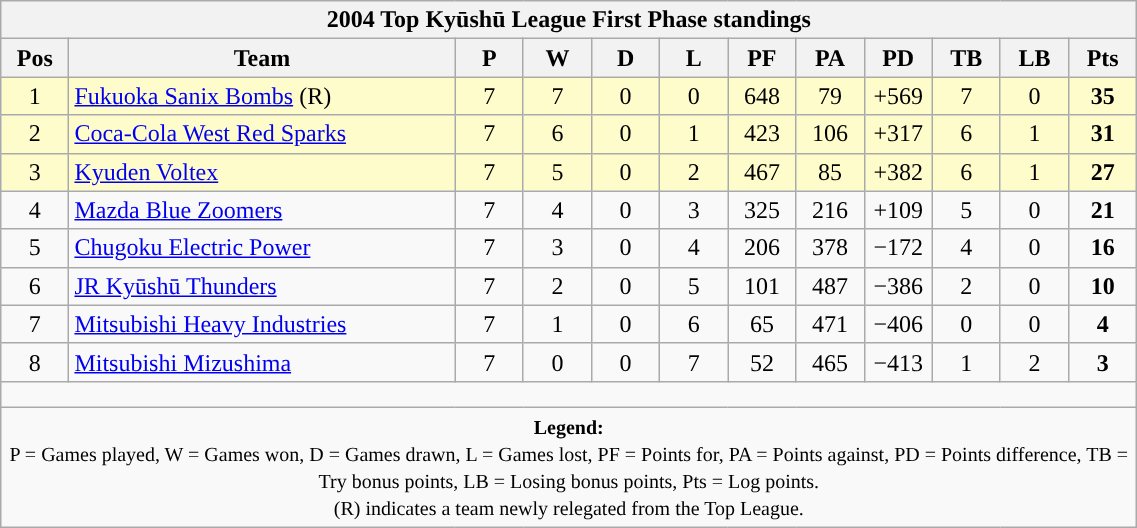<table class="wikitable" style="text-align:center; font-size:100%; width:60%;">
<tr>
<th colspan="100%" cellpadding="0" cellspacing="0"><strong>2004 Top Kyūshū League First Phase standings</strong></th>
</tr>
<tr>
<th style="width:6%;">Pos</th>
<th style="width:34%;">Team</th>
<th style="width:6%;">P</th>
<th style="width:6%;">W</th>
<th style="width:6%;">D</th>
<th style="width:6%;">L</th>
<th style="width:6%;">PF</th>
<th style="width:6%;">PA</th>
<th style="width:6%;">PD</th>
<th style="width:6%;">TB</th>
<th style="width:6%;">LB</th>
<th style="width:6%;">Pts<br></th>
</tr>
<tr style="background:#FFFCCC;">
<td>1</td>
<td style="text-align:left;"><a href='#'>Fukuoka Sanix Bombs</a> (R)</td>
<td>7</td>
<td>7</td>
<td>0</td>
<td>0</td>
<td>648</td>
<td>79</td>
<td>+569</td>
<td>7</td>
<td>0</td>
<td><strong>35</strong></td>
</tr>
<tr style="background:#FFFCCC;">
<td>2</td>
<td style="text-align:left;"><a href='#'>Coca-Cola West Red Sparks</a></td>
<td>7</td>
<td>6</td>
<td>0</td>
<td>1</td>
<td>423</td>
<td>106</td>
<td>+317</td>
<td>6</td>
<td>1</td>
<td><strong>31</strong></td>
</tr>
<tr style="background:#FFFCCC;">
<td>3</td>
<td style="text-align:left;"><a href='#'>Kyuden Voltex</a></td>
<td>7</td>
<td>5</td>
<td>0</td>
<td>2</td>
<td>467</td>
<td>85</td>
<td>+382</td>
<td>6</td>
<td>1</td>
<td><strong>27</strong></td>
</tr>
<tr>
<td>4</td>
<td style="text-align:left;"><a href='#'>Mazda Blue Zoomers</a></td>
<td>7</td>
<td>4</td>
<td>0</td>
<td>3</td>
<td>325</td>
<td>216</td>
<td>+109</td>
<td>5</td>
<td>0</td>
<td><strong>21</strong></td>
</tr>
<tr>
<td>5</td>
<td style="text-align:left;"><a href='#'>Chugoku Electric Power</a></td>
<td>7</td>
<td>3</td>
<td>0</td>
<td>4</td>
<td>206</td>
<td>378</td>
<td>−172</td>
<td>4</td>
<td>0</td>
<td><strong>16</strong></td>
</tr>
<tr>
<td>6</td>
<td style="text-align:left;"><a href='#'>JR Kyūshū Thunders</a></td>
<td>7</td>
<td>2</td>
<td>0</td>
<td>5</td>
<td>101</td>
<td>487</td>
<td>−386</td>
<td>2</td>
<td>0</td>
<td><strong>10</strong></td>
</tr>
<tr>
<td>7</td>
<td style="text-align:left;"><a href='#'>Mitsubishi Heavy Industries</a></td>
<td>7</td>
<td>1</td>
<td>0</td>
<td>6</td>
<td>65</td>
<td>471</td>
<td>−406</td>
<td>0</td>
<td>0</td>
<td><strong>4</strong></td>
</tr>
<tr>
<td>8</td>
<td style="text-align:left;"><a href='#'>Mitsubishi Mizushima</a></td>
<td>7</td>
<td>0</td>
<td>0</td>
<td>7</td>
<td>52</td>
<td>465</td>
<td>−413</td>
<td>1</td>
<td>2</td>
<td><strong>3</strong></td>
</tr>
<tr>
<td colspan="100%" style="height:10px;"></td>
</tr>
<tr>
<td colspan="100%"><small><strong>Legend:</strong> <br> P = Games played, W = Games won, D = Games drawn, L = Games lost, PF = Points for, PA = Points against, PD = Points difference, TB = Try bonus points, LB = Losing bonus points, Pts = Log points. <br> (R) indicates a team newly relegated from the Top League.</small></td>
</tr>
</table>
